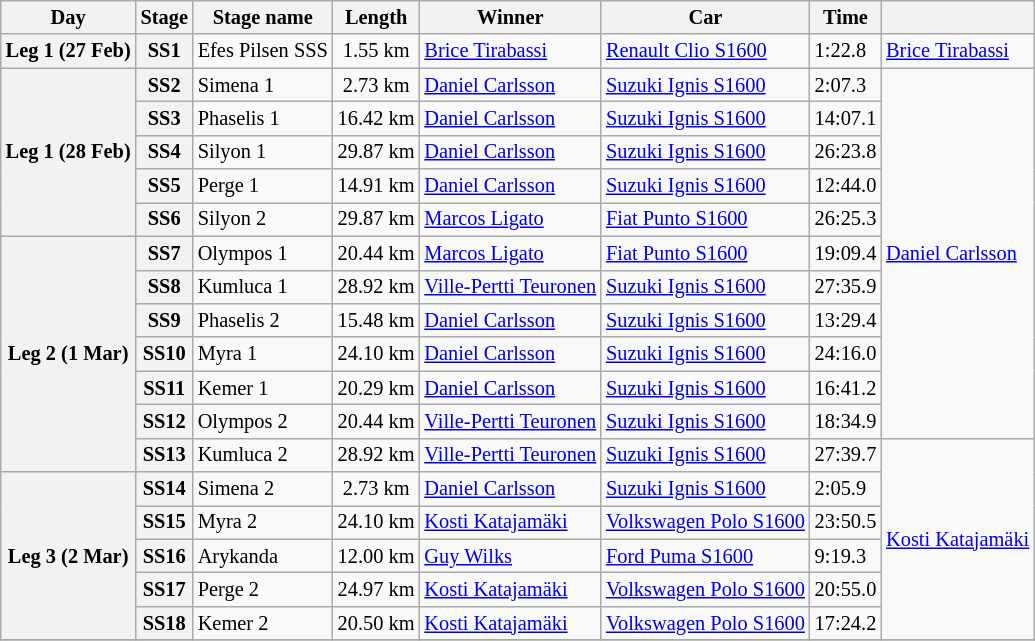<table class="wikitable" style="font-size: 85%;">
<tr>
<th>Day</th>
<th>Stage</th>
<th>Stage name</th>
<th>Length</th>
<th>Winner</th>
<th>Car</th>
<th>Time</th>
<th></th>
</tr>
<tr>
<th rowspan="1">Leg 1 (27 Feb)</th>
<th>SS1</th>
<td>Efes Pilsen SSS</td>
<td align="center">1.55 km</td>
<td> <a href='#'>Brice Tirabassi</a></td>
<td><a href='#'>Renault Clio S1600</a></td>
<td>1:22.8</td>
<td rowspan="1"> <a href='#'>Brice Tirabassi</a></td>
</tr>
<tr>
<th rowspan="5">Leg 1 (28 Feb)</th>
<th>SS2</th>
<td>Simena 1</td>
<td align="center">2.73 km</td>
<td> <a href='#'>Daniel Carlsson</a></td>
<td><a href='#'>Suzuki Ignis S1600</a></td>
<td>2:07.3</td>
<td rowspan="11"> <a href='#'>Daniel Carlsson</a></td>
</tr>
<tr>
<th>SS3</th>
<td>Phaselis 1</td>
<td align="center">16.42 km</td>
<td> <a href='#'>Daniel Carlsson</a></td>
<td><a href='#'>Suzuki Ignis S1600</a></td>
<td>14:07.1</td>
</tr>
<tr>
<th>SS4</th>
<td>Silyon 1</td>
<td align="center">29.87 km</td>
<td> <a href='#'>Daniel Carlsson</a></td>
<td><a href='#'>Suzuki Ignis S1600</a></td>
<td>26:23.8</td>
</tr>
<tr>
<th>SS5</th>
<td>Perge 1</td>
<td align="center">14.91 km</td>
<td> <a href='#'>Daniel Carlsson</a></td>
<td><a href='#'>Suzuki Ignis S1600</a></td>
<td>12:44.0</td>
</tr>
<tr>
<th>SS6</th>
<td>Silyon 2</td>
<td align="center">29.87 km</td>
<td> <a href='#'>Marcos Ligato</a></td>
<td><a href='#'>Fiat Punto S1600</a></td>
<td>26:25.3</td>
</tr>
<tr>
<th rowspan="7">Leg 2 (1 Mar)</th>
<th>SS7</th>
<td>Olympos 1</td>
<td align="center">20.44 km</td>
<td> <a href='#'>Marcos Ligato</a></td>
<td><a href='#'>Fiat Punto S1600</a></td>
<td>19:09.4</td>
</tr>
<tr>
<th>SS8</th>
<td>Kumluca 1</td>
<td align="center">28.92 km</td>
<td> <a href='#'>Ville-Pertti Teuronen</a></td>
<td><a href='#'>Suzuki Ignis S1600</a></td>
<td>27:35.9</td>
</tr>
<tr>
<th>SS9</th>
<td>Phaselis 2</td>
<td align="center">15.48 km</td>
<td> <a href='#'>Daniel Carlsson</a></td>
<td><a href='#'>Suzuki Ignis S1600</a></td>
<td>13:29.4</td>
</tr>
<tr>
<th>SS10</th>
<td>Myra 1</td>
<td align="center">24.10 km</td>
<td> <a href='#'>Daniel Carlsson</a></td>
<td><a href='#'>Suzuki Ignis S1600</a></td>
<td>24:16.0</td>
</tr>
<tr>
<th>SS11</th>
<td>Kemer 1</td>
<td align="center">20.29 km</td>
<td> <a href='#'>Daniel Carlsson</a></td>
<td><a href='#'>Suzuki Ignis S1600</a></td>
<td>16:41.2</td>
</tr>
<tr>
<th>SS12</th>
<td>Olympos 2</td>
<td align="center">20.44 km</td>
<td> <a href='#'>Ville-Pertti Teuronen</a></td>
<td><a href='#'>Suzuki Ignis S1600</a></td>
<td>18:34.9</td>
</tr>
<tr>
<th>SS13</th>
<td>Kumluca 2</td>
<td align="center">28.92 km</td>
<td> <a href='#'>Ville-Pertti Teuronen</a></td>
<td><a href='#'>Suzuki Ignis S1600</a></td>
<td>27:39.7</td>
<td rowspan="6"> <a href='#'>Kosti Katajamäki</a></td>
</tr>
<tr>
<th rowspan="5">Leg 3 (2 Mar)</th>
<th>SS14</th>
<td>Simena 2</td>
<td align="center">2.73 km</td>
<td> <a href='#'>Daniel Carlsson</a></td>
<td><a href='#'>Suzuki Ignis S1600</a></td>
<td>2:05.9</td>
</tr>
<tr>
<th>SS15</th>
<td>Myra 2</td>
<td align="center">24.10 km</td>
<td> <a href='#'>Kosti Katajamäki</a></td>
<td><a href='#'>Volkswagen Polo S1600</a></td>
<td>23:50.5</td>
</tr>
<tr>
<th>SS16</th>
<td>Arykanda</td>
<td align="center">12.00 km</td>
<td> <a href='#'>Guy Wilks</a></td>
<td><a href='#'>Ford Puma S1600</a></td>
<td>9:19.3</td>
</tr>
<tr>
<th>SS17</th>
<td>Perge 2</td>
<td align="center">24.97 km</td>
<td> <a href='#'>Kosti Katajamäki</a></td>
<td><a href='#'>Volkswagen Polo S1600</a></td>
<td>20:55.0</td>
</tr>
<tr>
<th>SS18</th>
<td>Kemer 2</td>
<td align="center">20.50 km</td>
<td> <a href='#'>Kosti Katajamäki</a></td>
<td><a href='#'>Volkswagen Polo S1600</a></td>
<td>17:24.2</td>
</tr>
<tr>
</tr>
</table>
